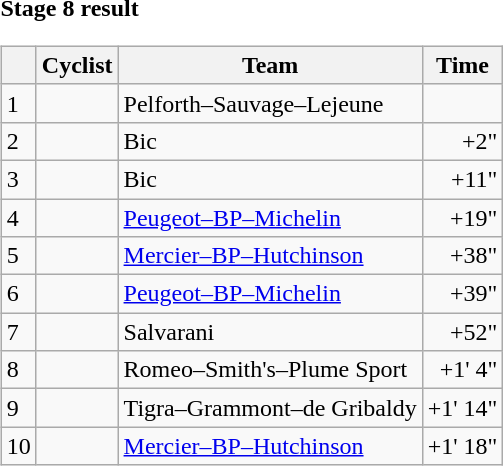<table>
<tr>
<td><strong>Stage 8 result</strong><br><table class="wikitable">
<tr>
<th></th>
<th>Cyclist</th>
<th>Team</th>
<th>Time</th>
</tr>
<tr>
<td>1</td>
<td></td>
<td>Pelforth–Sauvage–Lejeune</td>
<td align="right"></td>
</tr>
<tr>
<td>2</td>
<td></td>
<td>Bic</td>
<td align="right">+2"</td>
</tr>
<tr>
<td>3</td>
<td></td>
<td>Bic</td>
<td align="right">+11"</td>
</tr>
<tr>
<td>4</td>
<td></td>
<td><a href='#'>Peugeot–BP–Michelin</a></td>
<td align="right">+19"</td>
</tr>
<tr>
<td>5</td>
<td></td>
<td><a href='#'>Mercier–BP–Hutchinson</a></td>
<td align="right">+38"</td>
</tr>
<tr>
<td>6</td>
<td></td>
<td><a href='#'>Peugeot–BP–Michelin</a></td>
<td align="right">+39"</td>
</tr>
<tr>
<td>7</td>
<td></td>
<td>Salvarani</td>
<td align="right">+52"</td>
</tr>
<tr>
<td>8</td>
<td></td>
<td>Romeo–Smith's–Plume Sport</td>
<td align="right">+1' 4"</td>
</tr>
<tr>
<td>9</td>
<td></td>
<td>Tigra–Grammont–de Gribaldy</td>
<td align="right">+1' 14"</td>
</tr>
<tr>
<td>10</td>
<td></td>
<td><a href='#'>Mercier–BP–Hutchinson</a></td>
<td align="right">+1' 18"</td>
</tr>
</table>
</td>
</tr>
</table>
